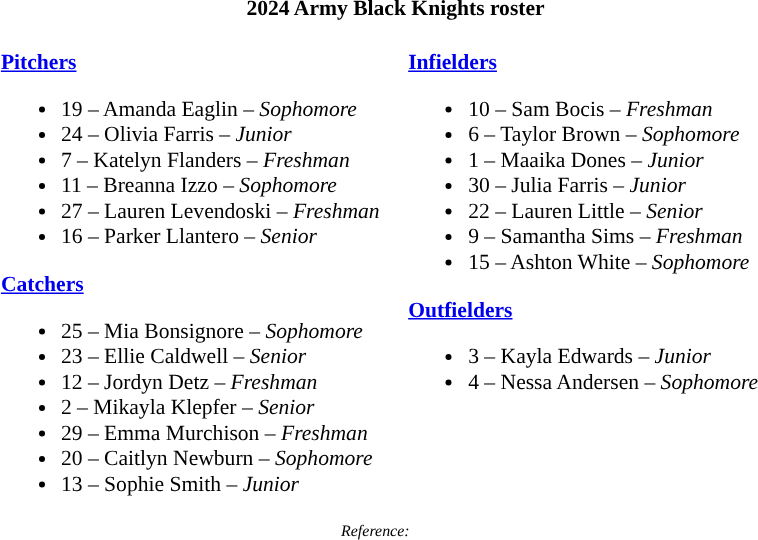<table class="toccolours" style="border-collapse:collapse; font-size:90%;">
<tr>
<th colspan=9>2024 Army Black Knights roster</th>
</tr>
<tr>
<td width="03"> </td>
<td valign="top"><br><strong><a href='#'>Pitchers</a></strong><ul><li>19 – Amanda Eaglin – <em>Sophomore</em></li><li>24 – Olivia Farris – <em>Junior</em></li><li>7 – Katelyn Flanders – <em>Freshman</em></li><li>11 – Breanna Izzo – <em>Sophomore</em></li><li>27 – Lauren Levendoski – <em>Freshman</em></li><li>16 – Parker Llantero – <em>Senior</em></li></ul><strong><a href='#'>Catchers</a></strong><ul><li>25 – Mia Bonsignore – <em>Sophomore</em></li><li>23 – Ellie Caldwell – <em>Senior</em></li><li>12 – Jordyn Detz – <em>Freshman</em></li><li>2 – Mikayla Klepfer – <em>Senior</em></li><li>29 – Emma Murchison – <em>Freshman</em></li><li>20 – Caitlyn Newburn – <em>Sophomore</em></li><li>13 – Sophie Smith – <em>Junior</em></li></ul></td>
<td width="15"> </td>
<td valign="top"><br><strong><a href='#'>Infielders</a></strong><ul><li>10 – Sam Bocis – <em>Freshman</em></li><li>6 – Taylor Brown – <em>Sophomore</em></li><li>1 – Maaika Dones – <em>Junior</em></li><li>30 – Julia Farris – <em>Junior</em></li><li>22 – Lauren Little – <em>Senior</em></li><li>9 – Samantha Sims – <em>Freshman</em></li><li>15 – Ashton White – <em>Sophomore</em></li></ul><strong><a href='#'>Outfielders</a></strong><ul><li>3 – Kayla Edwards – <em>Junior</em></li><li>4 – Nessa Andersen – <em>Sophomore</em></li></ul></td>
<td width="25"> </td>
</tr>
<tr>
<td colspan="4"  style="font-size:8pt; text-align:center;"><em>Reference:</em></td>
</tr>
</table>
